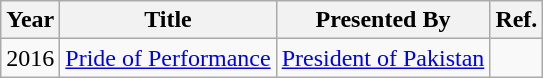<table class="wikitable">
<tr>
<th>Year</th>
<th>Title</th>
<th>Presented By</th>
<th>Ref.</th>
</tr>
<tr>
<td>2016</td>
<td><a href='#'>Pride of Performance</a></td>
<td><a href='#'>President of Pakistan</a></td>
<td></td>
</tr>
</table>
